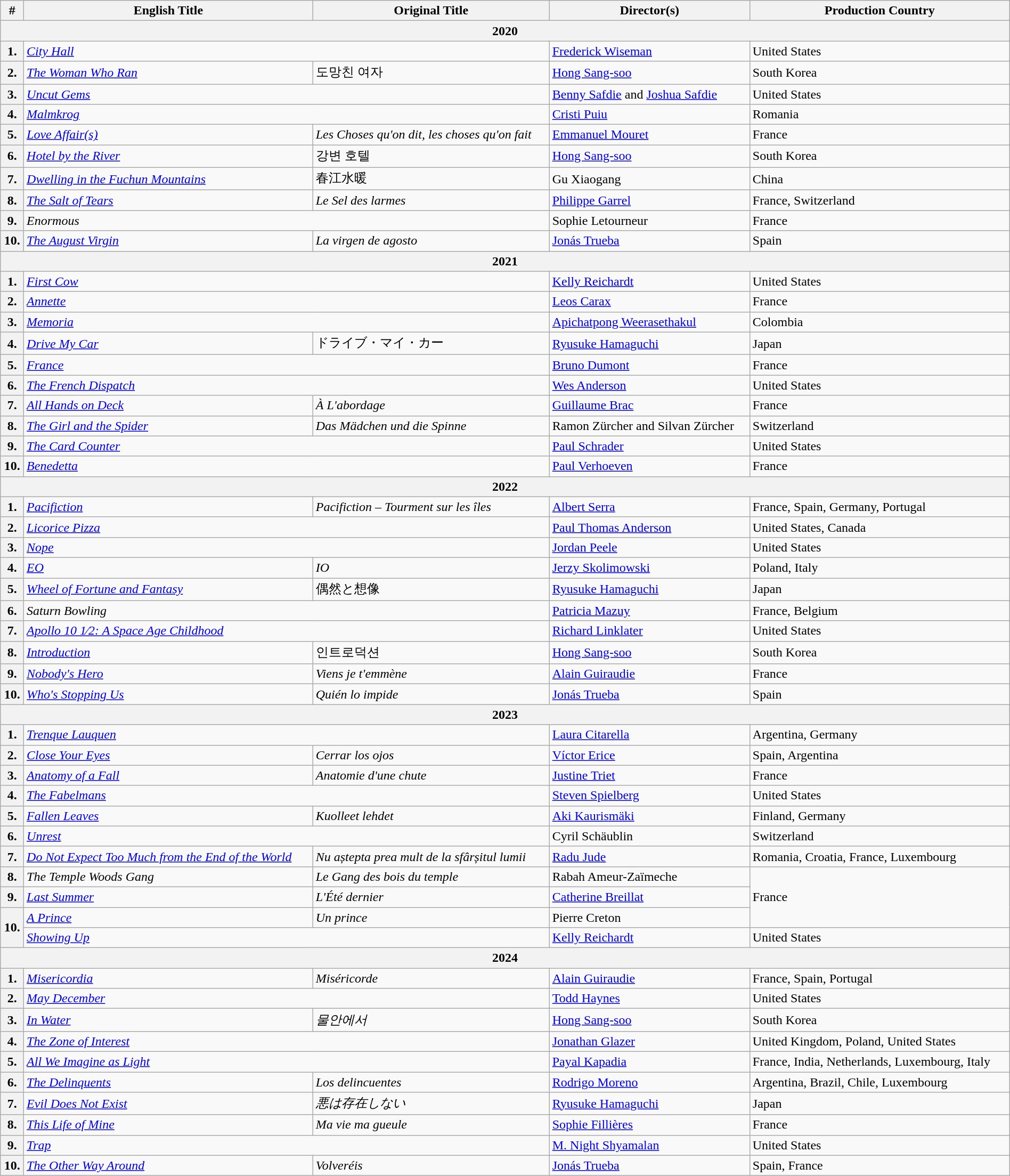<table class="wikitable" style="width:100%;" cellpadding="5">
<tr>
<th>#</th>
<th>English Title</th>
<th>Original Title</th>
<th>Director(s)</th>
<th>Production Country</th>
</tr>
<tr>
<th colspan="5">2020</th>
</tr>
<tr>
<th>1.</th>
<td colspan="2"><em><a href='#'>City Hall</a></em></td>
<td><a href='#'>Frederick Wiseman</a></td>
<td>United States</td>
</tr>
<tr>
<th>2.</th>
<td><em><a href='#'>The Woman Who Ran</a></em></td>
<td>도망친 여자</td>
<td><a href='#'>Hong Sang-soo</a></td>
<td>South Korea</td>
</tr>
<tr>
<th>3.</th>
<td colspan="2"><em><a href='#'>Uncut Gems</a></em></td>
<td><a href='#'>Benny Safdie</a> and <a href='#'>Joshua Safdie</a></td>
<td>United States</td>
</tr>
<tr>
<th>4.</th>
<td colspan="2"><em><a href='#'>Malmkrog</a></em></td>
<td><a href='#'>Cristi Puiu</a></td>
<td>Romania</td>
</tr>
<tr>
<th>5.</th>
<td><em><a href='#'>Love Affair(s)</a></em></td>
<td><em>Les Choses qu'on dit, les choses qu'on fait</em></td>
<td><a href='#'>Emmanuel Mouret</a></td>
<td>France</td>
</tr>
<tr>
<th>6.</th>
<td><em><a href='#'>Hotel by the River</a></em></td>
<td>강변 호텔</td>
<td><a href='#'>Hong Sang-soo</a></td>
<td>South Korea</td>
</tr>
<tr>
<th>7.</th>
<td><em><a href='#'>Dwelling in the Fuchun Mountains</a></em></td>
<td>春江水暖</td>
<td>Gu Xiaogang</td>
<td>China</td>
</tr>
<tr>
<th>8.</th>
<td><em><a href='#'>The Salt of Tears</a></em></td>
<td><em>Le Sel des larmes</em></td>
<td><a href='#'>Philippe Garrel</a></td>
<td>France, Switzerland</td>
</tr>
<tr>
<th>9.</th>
<td colspan="2"><em>Enormous</em></td>
<td>Sophie Letourneur</td>
<td>France</td>
</tr>
<tr>
<th>10.</th>
<td><em><a href='#'>The August Virgin</a></em></td>
<td><em>La virgen de agosto</em></td>
<td><a href='#'>Jonás Trueba</a></td>
<td>Spain</td>
</tr>
<tr>
<th colspan="5">2021</th>
</tr>
<tr>
<th>1.</th>
<td colspan="2"><em><a href='#'>First Cow</a></em></td>
<td><a href='#'>Kelly Reichardt</a></td>
<td>United States</td>
</tr>
<tr>
<th>2.</th>
<td colspan="2"><em><a href='#'>Annette</a></em></td>
<td><a href='#'>Leos Carax</a></td>
<td>France</td>
</tr>
<tr>
<th>3.</th>
<td colspan="2"><em><a href='#'>Memoria</a></em></td>
<td><a href='#'>Apichatpong Weerasethakul</a></td>
<td>Colombia</td>
</tr>
<tr>
<th>4.</th>
<td><em><a href='#'>Drive My Car</a></em></td>
<td>ドライブ・マイ・カー</td>
<td><a href='#'>Ryusuke Hamaguchi</a></td>
<td>Japan</td>
</tr>
<tr>
<th>5.</th>
<td colspan="2"><em><a href='#'>France</a></em></td>
<td><a href='#'>Bruno Dumont</a></td>
<td>France</td>
</tr>
<tr>
<th>6.</th>
<td colspan="2"><em><a href='#'>The French Dispatch</a></em></td>
<td><a href='#'>Wes Anderson</a></td>
<td>United States</td>
</tr>
<tr>
<th>7.</th>
<td><em><a href='#'>All Hands on Deck</a></em></td>
<td><em>À L'abordage</em></td>
<td><a href='#'>Guillaume Brac</a></td>
<td>France</td>
</tr>
<tr>
<th>8.</th>
<td><em><a href='#'>The Girl and the Spider</a></em></td>
<td><em>Das Mädchen und die Spinne</em></td>
<td>Ramon Zürcher and Silvan Zürcher</td>
<td>Switzerland</td>
</tr>
<tr>
<th>9.</th>
<td colspan="2"><em><a href='#'>The Card Counter</a></em></td>
<td><a href='#'>Paul Schrader</a></td>
<td>United States</td>
</tr>
<tr>
<th>10.</th>
<td colspan="2"><em><a href='#'>Benedetta</a></em></td>
<td><a href='#'>Paul Verhoeven</a></td>
<td>France</td>
</tr>
<tr>
<th colspan="5">2022</th>
</tr>
<tr>
<th>1.</th>
<td><em><a href='#'>Pacifiction</a></em></td>
<td><em>Pacifiction – Tourment sur les îles</em></td>
<td><a href='#'>Albert Serra</a></td>
<td>France, Spain, Germany, Portugal</td>
</tr>
<tr>
<th>2.</th>
<td colspan="2"><em><a href='#'>Licorice Pizza</a></em></td>
<td><a href='#'>Paul Thomas Anderson</a></td>
<td>United States, Canada</td>
</tr>
<tr>
<th>3.</th>
<td colspan="2"><em><a href='#'>Nope</a></em></td>
<td><a href='#'>Jordan Peele</a></td>
<td>United States</td>
</tr>
<tr>
<th>4.</th>
<td><em><a href='#'>EO</a></em></td>
<td><em>IO</em></td>
<td><a href='#'>Jerzy Skolimowski</a></td>
<td>Poland, Italy</td>
</tr>
<tr>
<th>5.</th>
<td><em><a href='#'>Wheel of Fortune and Fantasy</a></em></td>
<td>偶然と想像</td>
<td><a href='#'>Ryusuke Hamaguchi</a></td>
<td>Japan</td>
</tr>
<tr>
<th>6.</th>
<td colspan="2"><em>Saturn Bowling</em></td>
<td><a href='#'>Patricia Mazuy</a></td>
<td>France, Belgium</td>
</tr>
<tr>
<th>7.</th>
<td colspan="2"><em><a href='#'>Apollo 10 1⁄2: A Space Age Childhood</a></em></td>
<td><a href='#'>Richard Linklater</a></td>
<td>United States</td>
</tr>
<tr>
<th>8.</th>
<td><em><a href='#'>Introduction</a></em></td>
<td>인트로덕션</td>
<td><a href='#'>Hong Sang-soo</a></td>
<td>South Korea</td>
</tr>
<tr>
<th>9.</th>
<td><em><a href='#'>Nobody's Hero</a></em></td>
<td><em>Viens je t'emmène</em></td>
<td><a href='#'>Alain Guiraudie</a></td>
<td>France</td>
</tr>
<tr>
<th>10.</th>
<td><em><a href='#'>Who's Stopping Us</a></em></td>
<td><em>Quién lo impide</em></td>
<td><a href='#'>Jonás Trueba</a></td>
<td>Spain</td>
</tr>
<tr>
<th colspan="5">2023</th>
</tr>
<tr>
<th>1.</th>
<td colspan="2"><em><a href='#'>Trenque Lauquen</a></em></td>
<td><a href='#'>Laura Citarella</a></td>
<td>Argentina, Germany</td>
</tr>
<tr>
<th>2.</th>
<td><em><a href='#'>Close Your Eyes</a></em></td>
<td><em>Cerrar los ojos</em></td>
<td><a href='#'>Víctor Erice</a></td>
<td>Spain, Argentina</td>
</tr>
<tr>
<th>3.</th>
<td><em><a href='#'>Anatomy of a Fall</a></em></td>
<td><em>Anatomie d'une chute</em></td>
<td><a href='#'>Justine Triet</a></td>
<td>France</td>
</tr>
<tr>
<th>4.</th>
<td colspan="2"><em><a href='#'>The Fabelmans</a></em></td>
<td><a href='#'>Steven Spielberg</a></td>
<td>United States</td>
</tr>
<tr>
<th>5.</th>
<td><em><a href='#'>Fallen Leaves</a></em></td>
<td><em>Kuolleet lehdet</em></td>
<td><a href='#'>Aki Kaurismäki</a></td>
<td>Finland, Germany</td>
</tr>
<tr>
<th>6.</th>
<td colspan="2"><em><a href='#'>Unrest</a></em></td>
<td>Cyril Schäublin</td>
<td>Switzerland</td>
</tr>
<tr>
<th>7.</th>
<td><em><a href='#'>Do Not Expect Too Much from the End of the World</a></em></td>
<td><em>Nu aștepta prea mult de la sfârșitul lumii</em></td>
<td><a href='#'>Radu Jude</a></td>
<td>Romania, Croatia, France, Luxembourg</td>
</tr>
<tr>
<th>8.</th>
<td><em>The Temple Woods Gang</em></td>
<td><em>Le Gang des bois du temple</em></td>
<td>Rabah Ameur-Zaïmeche</td>
<td rowspan="3">France</td>
</tr>
<tr>
<th>9.</th>
<td><em><a href='#'>Last Summer</a></em></td>
<td><em>L'Été dernier</em></td>
<td><a href='#'>Catherine Breillat</a></td>
</tr>
<tr>
<th rowspan="2">10.</th>
<td><em><a href='#'>A Prince</a></em></td>
<td><em>Un prince</em></td>
<td>Pierre Creton</td>
</tr>
<tr>
<td colspan="2"><em><a href='#'>Showing Up</a></em></td>
<td><a href='#'>Kelly Reichardt</a></td>
<td>United States</td>
</tr>
<tr>
<th colspan="5">2024</th>
</tr>
<tr>
<th>1.</th>
<td><a href='#'><em>Misericordia</em></a></td>
<td><em>Miséricorde</em></td>
<td><a href='#'>Alain Guiraudie</a></td>
<td>France, Spain, Portugal</td>
</tr>
<tr>
<th>2.</th>
<td colspan="2"><em><a href='#'>May December</a></em></td>
<td><a href='#'>Todd Haynes</a></td>
<td>United States</td>
</tr>
<tr>
<th>3.</th>
<td><em><a href='#'>In Water</a></em></td>
<td><em>물안에서</em></td>
<td><a href='#'>Hong Sang-soo</a></td>
<td>South Korea</td>
</tr>
<tr>
<th>4.</th>
<td colspan="2"><a href='#'><em>The Zone of Interest</em></a></td>
<td><a href='#'>Jonathan Glazer</a></td>
<td>United Kingdom, Poland, United States</td>
</tr>
<tr>
<th>5.</th>
<td colspan="2"><em><a href='#'>All We Imagine as Light</a></em></td>
<td><a href='#'>Payal Kapadia</a></td>
<td>France, India, Netherlands, Luxembourg, Italy</td>
</tr>
<tr>
<th>6.</th>
<td><a href='#'><em>The Delinquents</em></a></td>
<td><em>Los delincuentes</em></td>
<td><a href='#'>Rodrigo Moreno</a></td>
<td>Argentina, Brazil, Chile, Luxembourg</td>
</tr>
<tr>
<th>7.</th>
<td><em><a href='#'>Evil Does Not Exist</a></em></td>
<td><em>悪は存在しない</em></td>
<td><a href='#'>Ryusuke Hamaguchi</a></td>
<td>Japan</td>
</tr>
<tr>
<th>8.</th>
<td><a href='#'><em>This Life of Mine</em></a></td>
<td><em>Ma vie ma gueule</em></td>
<td><a href='#'>Sophie Fillières</a></td>
<td>France</td>
</tr>
<tr>
<th>9.</th>
<td colspan="2"><a href='#'><em>Trap</em></a></td>
<td><a href='#'>M. Night Shyamalan</a></td>
<td>United States</td>
</tr>
<tr>
<th>10.</th>
<td><em><a href='#'>The Other Way Around</a></em></td>
<td><em>Volveréis</em></td>
<td><a href='#'>Jonás Trueba</a></td>
<td>Spain, France</td>
</tr>
</table>
